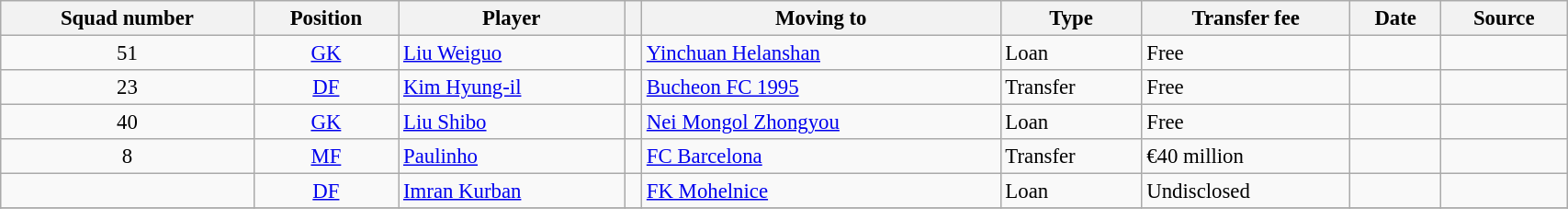<table class="wikitable sortable" style="width:90%; text-align:left; font-size:95%;">
<tr>
<th>Squad number</th>
<th>Position</th>
<th>Player</th>
<th></th>
<th>Moving to</th>
<th>Type</th>
<th>Transfer fee</th>
<th>Date</th>
<th>Source</th>
</tr>
<tr>
<td align=center>51</td>
<td align=center><a href='#'>GK</a></td>
<td align=left> <a href='#'>Liu Weiguo</a></td>
<td align=center></td>
<td align=left> <a href='#'>Yinchuan Helanshan</a></td>
<td>Loan</td>
<td>Free</td>
<td></td>
<td align=center></td>
</tr>
<tr>
<td align=center>23</td>
<td align=center><a href='#'>DF</a></td>
<td align=left> <a href='#'>Kim Hyung-il</a></td>
<td align=center></td>
<td align=left> <a href='#'>Bucheon FC 1995</a></td>
<td>Transfer</td>
<td>Free</td>
<td></td>
<td align=center></td>
</tr>
<tr>
<td align=center>40</td>
<td align=center><a href='#'>GK</a></td>
<td align=left> <a href='#'>Liu Shibo</a></td>
<td align=center></td>
<td align=left> <a href='#'>Nei Mongol Zhongyou</a></td>
<td>Loan</td>
<td>Free</td>
<td></td>
<td align=center></td>
</tr>
<tr>
<td align=center>8</td>
<td align=center><a href='#'>MF</a></td>
<td align=left> <a href='#'>Paulinho</a></td>
<td align=center></td>
<td align=left> <a href='#'>FC Barcelona</a></td>
<td>Transfer</td>
<td>€40 million</td>
<td></td>
<td align=center></td>
</tr>
<tr>
<td align=center></td>
<td align=center><a href='#'>DF</a></td>
<td align=left> <a href='#'>Imran Kurban</a></td>
<td align=center></td>
<td align=left> <a href='#'>FK Mohelnice</a></td>
<td>Loan</td>
<td>Undisclosed</td>
<td></td>
<td align=center></td>
</tr>
<tr>
</tr>
</table>
